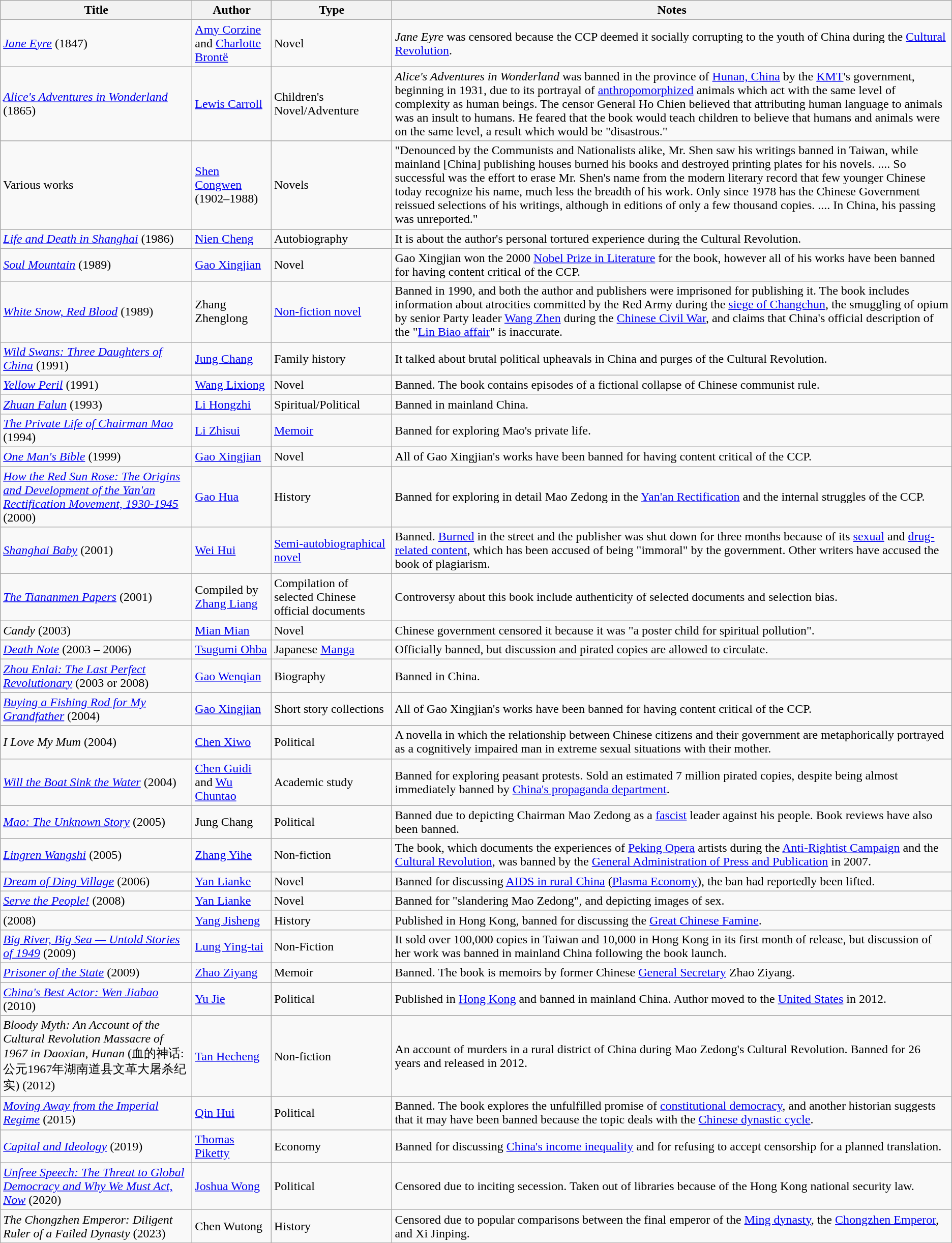<table class="wikitable sortable">
<tr>
<th>Title</th>
<th>Author</th>
<th>Type</th>
<th class = "unsortable">Notes</th>
</tr>
<tr>
<td><em><a href='#'>Jane Eyre</a></em> (1847)</td>
<td><a href='#'>Amy Corzine</a> and <a href='#'>Charlotte Brontë</a></td>
<td>Novel</td>
<td><em>Jane Eyre</em> was censored because the CCP deemed it socially corrupting to the youth of China during the <a href='#'>Cultural Revolution</a>.</td>
</tr>
<tr>
<td><em><a href='#'>Alice's Adventures in Wonderland</a></em> (1865)</td>
<td><a href='#'>Lewis Carroll</a></td>
<td>Children's Novel/Adventure</td>
<td><em>Alice's Adventures in Wonderland</em> was banned in the province of <a href='#'>Hunan, China</a> by the <a href='#'>KMT</a>'s government, beginning in 1931, due to its portrayal of <a href='#'>anthropomorphized</a> animals which act with the same level of complexity as human beings. The censor General Ho Chien believed that attributing human language to animals was an insult to humans. He feared that the book would teach children to believe that humans and animals were on the same level, a result which would be "disastrous."</td>
</tr>
<tr>
<td>Various works</td>
<td><a href='#'>Shen Congwen</a> (1902–1988)</td>
<td>Novels</td>
<td>"Denounced by the Communists and Nationalists alike, Mr. Shen saw his writings banned in Taiwan, while mainland [China] publishing houses burned his books and destroyed printing plates for his novels. .... So successful was the effort to erase Mr. Shen's name from the modern literary record that few younger Chinese today recognize his name, much less the breadth of his work. Only since 1978 has the Chinese Government reissued selections of his writings, although in editions of only a few thousand copies. .... In China, his passing was unreported."</td>
</tr>
<tr>
<td><em><a href='#'>Life and Death in Shanghai</a></em> (1986)</td>
<td><a href='#'>Nien Cheng</a></td>
<td>Autobiography</td>
<td>It is about the author's personal tortured experience during the Cultural Revolution.</td>
</tr>
<tr>
<td><em><a href='#'>Soul Mountain</a></em> (1989)</td>
<td><a href='#'>Gao Xingjian</a></td>
<td>Novel</td>
<td>Gao Xingjian won the 2000 <a href='#'>Nobel Prize in Literature</a> for the book, however all of his works have been banned for having content critical of the CCP.</td>
</tr>
<tr>
<td><em><a href='#'>White Snow, Red Blood</a></em> (1989)</td>
<td>Zhang Zhenglong</td>
<td><a href='#'>Non-fiction novel</a></td>
<td>Banned in 1990, and both the author and publishers were imprisoned for publishing it. The book includes information about atrocities committed by the Red Army during the <a href='#'>siege of Changchun</a>, the smuggling of opium by senior Party leader <a href='#'>Wang Zhen</a> during the <a href='#'>Chinese Civil War</a>, and claims that China's official description of the "<a href='#'>Lin Biao affair</a>" is inaccurate.</td>
</tr>
<tr>
<td><em><a href='#'>Wild Swans: Three Daughters of China</a></em> (1991)</td>
<td><a href='#'>Jung Chang</a></td>
<td>Family history</td>
<td>It talked about brutal political upheavals in China and purges of the Cultural Revolution.</td>
</tr>
<tr>
<td><em><a href='#'>Yellow Peril</a></em> (1991)</td>
<td><a href='#'>Wang Lixiong</a></td>
<td>Novel</td>
<td>Banned. The book contains episodes of a fictional collapse of Chinese communist rule.</td>
</tr>
<tr>
<td><em><a href='#'>Zhuan Falun</a></em> (1993)</td>
<td><a href='#'>Li Hongzhi</a></td>
<td>Spiritual/Political</td>
<td>Banned in mainland China.</td>
</tr>
<tr>
<td><em><a href='#'>The Private Life of Chairman Mao</a></em> (1994)</td>
<td><a href='#'>Li Zhisui</a></td>
<td><a href='#'>Memoir</a></td>
<td>Banned for exploring Mao's private life.</td>
</tr>
<tr>
<td><em><a href='#'>One Man's Bible</a></em> (1999)</td>
<td><a href='#'>Gao Xingjian</a></td>
<td>Novel</td>
<td>All of Gao Xingjian's works have been banned for having content critical of the CCP.</td>
</tr>
<tr>
<td><em><a href='#'>How the Red Sun Rose: The Origins and Development of the Yan'an Rectification Movement, 1930-1945</a></em> (2000)</td>
<td><a href='#'>Gao Hua</a></td>
<td>History</td>
<td>Banned for exploring in detail Mao Zedong in the <a href='#'>Yan'an Rectification</a> and the internal struggles of the CCP.</td>
</tr>
<tr>
<td><em><a href='#'>Shanghai Baby</a></em> (2001)</td>
<td><a href='#'>Wei Hui</a></td>
<td><a href='#'>Semi-autobiographical novel</a></td>
<td>Banned. <a href='#'>Burned</a> in the street and the publisher was shut down for three months because of its <a href='#'>sexual</a> and <a href='#'>drug-related content</a>, which has been accused of being "immoral" by the government. Other writers have accused the book of plagiarism.</td>
</tr>
<tr>
<td><em><a href='#'>The Tiananmen Papers</a></em> (2001)</td>
<td>Compiled by <a href='#'>Zhang Liang</a></td>
<td>Compilation of selected Chinese official documents</td>
<td>Controversy about this book include authenticity of selected documents and selection bias.</td>
</tr>
<tr>
<td><em>Candy</em> (2003)</td>
<td><a href='#'>Mian Mian</a></td>
<td>Novel</td>
<td>Chinese government censored it because it was "a poster child for spiritual pollution".</td>
</tr>
<tr>
<td><em><a href='#'>Death Note</a></em> (2003 – 2006)</td>
<td><a href='#'>Tsugumi Ohba</a></td>
<td>Japanese <a href='#'>Manga</a></td>
<td>Officially banned, but discussion and pirated copies are allowed to circulate.</td>
</tr>
<tr>
<td><em><a href='#'>Zhou Enlai: The Last Perfect Revolutionary</a></em> (2003 or 2008)</td>
<td><a href='#'>Gao Wenqian</a></td>
<td>Biography</td>
<td>Banned in China.</td>
</tr>
<tr>
<td><em><a href='#'>Buying a Fishing Rod for My Grandfather</a></em> (2004)</td>
<td><a href='#'>Gao Xingjian</a></td>
<td>Short story collections</td>
<td>All of Gao Xingjian's works have been banned for having content critical of the CCP.</td>
</tr>
<tr>
<td><em>I Love My Mum</em> (2004)</td>
<td><a href='#'>Chen Xiwo</a></td>
<td>Political</td>
<td>A novella in which the relationship between Chinese citizens and their government are metaphorically portrayed as a cognitively impaired man in extreme sexual situations with their mother.</td>
</tr>
<tr>
<td><em><a href='#'>Will the Boat Sink the Water</a></em> (2004)</td>
<td><a href='#'>Chen Guidi</a> and <a href='#'>Wu Chuntao</a></td>
<td>Academic study</td>
<td>Banned for exploring peasant protests. Sold an estimated 7 million pirated copies, despite being almost immediately banned by <a href='#'>China's propaganda department</a>.</td>
</tr>
<tr>
<td><em><a href='#'>Mao: The Unknown Story</a></em> (2005)</td>
<td>Jung Chang</td>
<td>Political</td>
<td>Banned due to depicting Chairman Mao Zedong as a <a href='#'>fascist</a> leader against his people. Book reviews have also been banned.</td>
</tr>
<tr>
<td><em><a href='#'>Lingren Wangshi</a></em> (2005)</td>
<td><a href='#'>Zhang Yihe</a></td>
<td>Non-fiction</td>
<td>The book, which documents the experiences of <a href='#'>Peking Opera</a> artists during the <a href='#'>Anti-Rightist Campaign</a> and the <a href='#'>Cultural Revolution</a>, was banned by the <a href='#'>General Administration of Press and Publication</a> in 2007.</td>
</tr>
<tr>
<td><em><a href='#'>Dream of Ding Village</a></em> (2006)</td>
<td><a href='#'>Yan Lianke</a></td>
<td>Novel</td>
<td>Banned for discussing <a href='#'>AIDS in rural China</a> (<a href='#'>Plasma Economy</a>), the ban had reportedly been lifted.</td>
</tr>
<tr>
<td><em><a href='#'>Serve the People!</a></em> (2008)</td>
<td><a href='#'>Yan Lianke</a></td>
<td>Novel</td>
<td>Banned for "slandering Mao Zedong", and depicting images of sex.</td>
</tr>
<tr>
<td><em></em> (2008)</td>
<td><a href='#'>Yang Jisheng</a></td>
<td>History</td>
<td>Published in Hong Kong, banned for discussing the <a href='#'>Great Chinese Famine</a>.</td>
</tr>
<tr>
<td><em><a href='#'>Big River, Big Sea — Untold Stories of 1949</a></em> (2009)</td>
<td><a href='#'>Lung Ying-tai</a></td>
<td>Non-Fiction</td>
<td>It sold over 100,000 copies in Taiwan and 10,000 in Hong Kong in its first month of release, but discussion of her work was banned in mainland China following the book launch.</td>
</tr>
<tr>
<td><em><a href='#'>Prisoner of the State</a></em> (2009)</td>
<td><a href='#'>Zhao Ziyang</a></td>
<td>Memoir</td>
<td>Banned. The book is memoirs by former Chinese <a href='#'>General Secretary</a> Zhao Ziyang.</td>
</tr>
<tr>
<td><em><a href='#'>China's Best Actor: Wen Jiabao</a></em> (2010)</td>
<td><a href='#'>Yu Jie</a></td>
<td>Political</td>
<td>Published in <a href='#'>Hong Kong</a> and banned in mainland China. Author moved to the <a href='#'>United States</a> in 2012.</td>
</tr>
<tr>
<td><em>Bloody Myth: An Account of the Cultural Revolution Massacre of 1967 in Daoxian, Hunan</em> (血的神话: 公元1967年湖南道县文革大屠杀纪实) (2012)</td>
<td><a href='#'>Tan Hecheng</a></td>
<td>Non-fiction</td>
<td>An account of murders in a rural district of China during Mao Zedong's Cultural Revolution. Banned for 26 years and released in 2012.</td>
</tr>
<tr>
<td><em><a href='#'>Moving Away from the Imperial Regime</a></em> (2015)</td>
<td><a href='#'>Qin Hui</a></td>
<td>Political</td>
<td>Banned. The book explores the unfulfilled promise of <a href='#'>constitutional democracy</a>, and another historian suggests that it may have been banned because the topic deals with the <a href='#'>Chinese dynastic cycle</a>.</td>
</tr>
<tr>
<td><em><a href='#'>Capital and Ideology</a></em> (2019)</td>
<td><a href='#'>Thomas Piketty</a></td>
<td>Economy</td>
<td>Banned for discussing <a href='#'>China's income inequality</a> and for refusing to accept censorship for a planned translation.</td>
</tr>
<tr>
<td><em><a href='#'>Unfree Speech: The Threat to Global Democracy and Why We Must Act, Now</a></em> (2020)</td>
<td><a href='#'>Joshua Wong</a></td>
<td>Political</td>
<td>Censored due to inciting secession. Taken out of libraries because of the Hong Kong national security law.</td>
</tr>
<tr>
<td><em>The Chongzhen Emperor: Diligent Ruler of a Failed Dynasty</em> (2023)</td>
<td>Chen Wutong</td>
<td>History</td>
<td>Censored due to popular comparisons between the final emperor of the <a href='#'>Ming dynasty</a>, the <a href='#'>Chongzhen Emperor</a>, and Xi Jinping.</td>
</tr>
</table>
